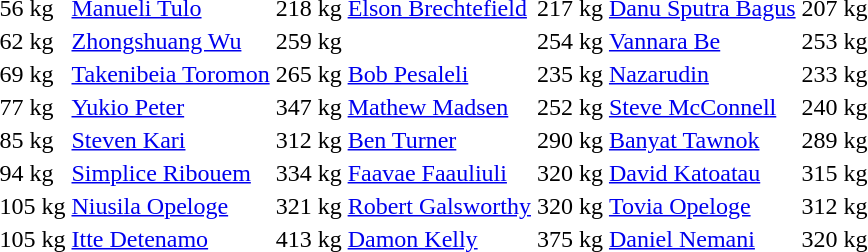<table>
<tr>
<td>56 kg</td>
<td><a href='#'>Manueli Tulo</a><br></td>
<td>218 kg</td>
<td><a href='#'>Elson Brechtefield</a><br></td>
<td>217 kg</td>
<td><a href='#'>Danu Sputra Bagus</a><br></td>
<td>207 kg</td>
</tr>
<tr>
<td>62 kg</td>
<td><a href='#'>Zhongshuang Wu</a><br></td>
<td>259 kg</td>
<td></td>
<td>254 kg</td>
<td><a href='#'>Vannara Be</a><br></td>
<td>253 kg</td>
</tr>
<tr>
<td>69 kg</td>
<td><a href='#'>Takenibeia Toromon</a><br></td>
<td>265 kg</td>
<td><a href='#'>Bob Pesaleli</a><br></td>
<td>235 kg</td>
<td><a href='#'>Nazarudin</a><br></td>
<td>233 kg</td>
</tr>
<tr>
<td>77 kg</td>
<td><a href='#'>Yukio Peter</a><br></td>
<td>347 kg</td>
<td><a href='#'>Mathew Madsen</a><br></td>
<td>252 kg</td>
<td><a href='#'>Steve McConnell</a><br></td>
<td>240 kg</td>
</tr>
<tr>
<td>85 kg</td>
<td><a href='#'>Steven Kari</a><br></td>
<td>312 kg</td>
<td><a href='#'>Ben Turner</a><br></td>
<td>290 kg</td>
<td><a href='#'>Banyat Tawnok</a><br></td>
<td>289 kg</td>
</tr>
<tr>
<td>94 kg</td>
<td><a href='#'>Simplice Ribouem</a><br></td>
<td>334 kg</td>
<td><a href='#'>Faavae Faauliuli</a><br></td>
<td>320 kg</td>
<td><a href='#'>David Katoatau</a><br></td>
<td>315 kg</td>
</tr>
<tr>
<td>105 kg</td>
<td><a href='#'>Niusila Opeloge</a><br></td>
<td>321 kg</td>
<td><a href='#'>Robert Galsworthy</a><br></td>
<td>320 kg</td>
<td><a href='#'>Tovia Opeloge</a><br></td>
<td>312 kg</td>
</tr>
<tr>
<td>105 kg</td>
<td><a href='#'>Itte Detenamo</a><br></td>
<td>413 kg</td>
<td><a href='#'>Damon Kelly</a><br></td>
<td>375 kg</td>
<td><a href='#'>Daniel Nemani</a><br></td>
<td>320 kg</td>
</tr>
</table>
